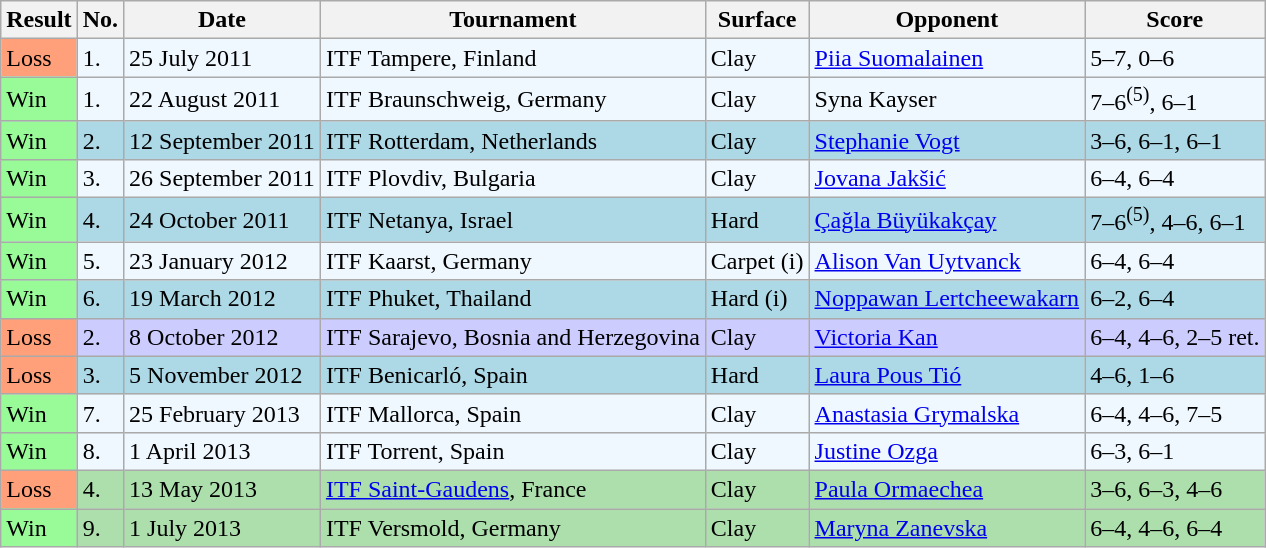<table class="sortable wikitable nowrap">
<tr>
<th>Result</th>
<th>No.</th>
<th>Date</th>
<th>Tournament</th>
<th>Surface</th>
<th>Opponent</th>
<th>Score</th>
</tr>
<tr style="background:#f0f8ff;">
<td style="background:#ffa07a;">Loss</td>
<td>1.</td>
<td>25 July 2011</td>
<td>ITF Tampere, Finland</td>
<td>Clay</td>
<td> <a href='#'>Piia Suomalainen</a></td>
<td>5–7, 0–6</td>
</tr>
<tr style="background:#f0f8ff;">
<td style="background:#98fb98;">Win</td>
<td>1.</td>
<td>22 August 2011</td>
<td>ITF Braunschweig, Germany</td>
<td>Clay</td>
<td> Syna Kayser</td>
<td>7–6<sup>(5)</sup>, 6–1</td>
</tr>
<tr style="background:lightblue;">
<td style="background:#98fb98;">Win</td>
<td>2.</td>
<td>12 September 2011</td>
<td>ITF Rotterdam, Netherlands</td>
<td>Clay</td>
<td> <a href='#'>Stephanie Vogt</a></td>
<td>3–6, 6–1, 6–1</td>
</tr>
<tr style="background:#f0f8ff;">
<td style="background:#98fb98;">Win</td>
<td>3.</td>
<td>26 September 2011</td>
<td>ITF Plovdiv, Bulgaria</td>
<td>Clay</td>
<td> <a href='#'>Jovana Jakšić</a></td>
<td>6–4, 6–4</td>
</tr>
<tr style="background:lightblue;">
<td style="background:#98fb98;">Win</td>
<td>4.</td>
<td>24 October 2011</td>
<td>ITF Netanya, Israel</td>
<td>Hard</td>
<td> <a href='#'>Çağla Büyükakçay</a></td>
<td>7–6<sup>(5)</sup>, 4–6, 6–1</td>
</tr>
<tr style="background:#f0f8ff;">
<td style="background:#98fb98;">Win</td>
<td>5.</td>
<td>23 January 2012</td>
<td>ITF Kaarst, Germany</td>
<td>Carpet (i)</td>
<td> <a href='#'>Alison Van Uytvanck</a></td>
<td>6–4, 6–4</td>
</tr>
<tr style="background:lightblue;">
<td style="background:#98fb98;">Win</td>
<td>6.</td>
<td>19 March 2012</td>
<td>ITF Phuket, Thailand</td>
<td>Hard (i)</td>
<td> <a href='#'>Noppawan Lertcheewakarn</a></td>
<td>6–2, 6–4</td>
</tr>
<tr style="background:#ccccff;">
<td style="background:#ffa07a;">Loss</td>
<td>2.</td>
<td>8 October 2012</td>
<td>ITF Sarajevo, Bosnia and Herzegovina</td>
<td>Clay</td>
<td> <a href='#'>Victoria Kan</a></td>
<td>6–4, 4–6, 2–5 ret.</td>
</tr>
<tr style="background:lightblue;">
<td style="background:#ffa07a;">Loss</td>
<td>3.</td>
<td>5 November 2012</td>
<td>ITF Benicarló, Spain</td>
<td>Hard</td>
<td> <a href='#'>Laura Pous Tió</a></td>
<td>4–6, 1–6</td>
</tr>
<tr style="background:#f0f8ff;">
<td style="background:#98fb98;">Win</td>
<td>7.</td>
<td>25 February 2013</td>
<td>ITF Mallorca, Spain</td>
<td>Clay</td>
<td> <a href='#'>Anastasia Grymalska</a></td>
<td>6–4, 4–6, 7–5</td>
</tr>
<tr style="background:#f0f8ff;">
<td style="background:#98fb98;">Win</td>
<td>8.</td>
<td>1 April 2013</td>
<td>ITF Torrent, Spain</td>
<td>Clay</td>
<td> <a href='#'>Justine Ozga</a></td>
<td>6–3, 6–1</td>
</tr>
<tr style="background:#addfad;">
<td style="background:#ffa07a;">Loss</td>
<td>4.</td>
<td>13 May 2013</td>
<td><a href='#'>ITF Saint-Gaudens</a>, France</td>
<td>Clay</td>
<td> <a href='#'>Paula Ormaechea</a></td>
<td>3–6, 6–3, 4–6</td>
</tr>
<tr style="background:#addfad;">
<td style="background:#98fb98;">Win</td>
<td>9.</td>
<td>1 July 2013</td>
<td>ITF Versmold, Germany</td>
<td>Clay</td>
<td> <a href='#'>Maryna Zanevska</a></td>
<td>6–4, 4–6, 6–4</td>
</tr>
</table>
